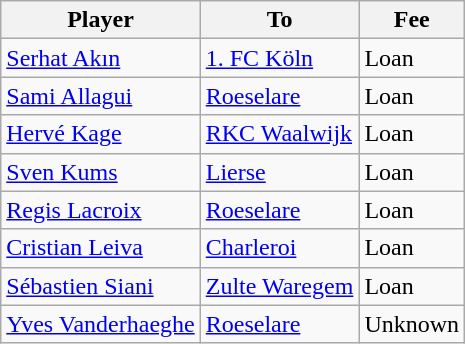<table class="wikitable" style="text-align:left;">
<tr>
<th><strong>Player</strong></th>
<th><strong>To</strong></th>
<th><strong>Fee</strong></th>
</tr>
<tr>
<td> <a href='#'>Serhat Akın</a></td>
<td> <a href='#'>1. FC Köln</a></td>
<td>Loan</td>
</tr>
<tr>
<td> <a href='#'>Sami Allagui</a></td>
<td> <a href='#'>Roeselare</a></td>
<td>Loan</td>
</tr>
<tr>
<td> <a href='#'>Hervé Kage</a></td>
<td> <a href='#'>RKC Waalwijk</a></td>
<td>Loan</td>
</tr>
<tr>
<td> <a href='#'>Sven Kums</a></td>
<td> <a href='#'>Lierse</a></td>
<td>Loan</td>
</tr>
<tr>
<td> <a href='#'>Regis Lacroix</a></td>
<td> <a href='#'>Roeselare</a></td>
<td>Loan</td>
</tr>
<tr>
<td> <a href='#'>Cristian Leiva</a></td>
<td> <a href='#'>Charleroi</a></td>
<td>Loan</td>
</tr>
<tr>
<td> <a href='#'>Sébastien Siani</a></td>
<td> <a href='#'>Zulte Waregem</a></td>
<td>Loan</td>
</tr>
<tr>
<td> <a href='#'>Yves Vanderhaeghe</a></td>
<td> <a href='#'>Roeselare</a></td>
<td>Unknown</td>
</tr>
</table>
